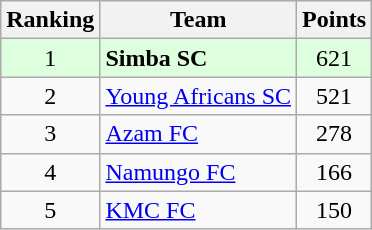<table class="wikitable" style="text-align: center;">
<tr>
<th>Ranking</th>
<th>Team</th>
<th>Points</th>
</tr>
<tr bgcolor="#ddffdd">
<td>1</td>
<td align=left> <strong>Simba SC</strong></td>
<td>621</td>
</tr>
<tr>
<td>2</td>
<td align=left> <a href='#'>Young Africans SC</a></td>
<td>521</td>
</tr>
<tr>
<td>3</td>
<td align=left> <a href='#'>Azam FC</a></td>
<td>278</td>
</tr>
<tr>
<td>4</td>
<td align=left> <a href='#'>Namungo FC</a></td>
<td>166</td>
</tr>
<tr>
<td>5</td>
<td align=left> <a href='#'>KMC FC</a></td>
<td>150</td>
</tr>
</table>
